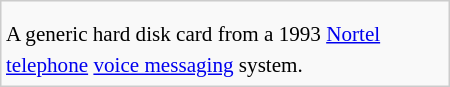<table style="width:300px; border:1px solid #ccc; background:#f9f9f9; float:right; font-size:88%; line-height:1.5em;">
<tr>
<td></td>
</tr>
<tr>
<td></td>
</tr>
<tr>
<td width=300px>A generic hard disk card from a 1993 <a href='#'>Nortel</a> <a href='#'>telephone</a> <a href='#'>voice messaging</a> system.</td>
</tr>
</table>
